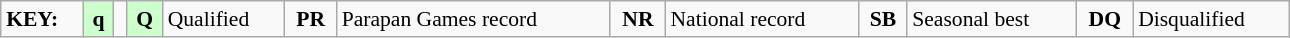<table class="wikitable" style="margin:0.5em auto; font-size:90%;position:relative;" width=68%>
<tr>
<td><strong>KEY:</strong></td>
<td bgcolor=ccffcc align=center><strong>q</strong></td>
<td></td>
<td bgcolor=ccffcc align=center><strong>Q</strong></td>
<td>Qualified</td>
<td align=center><strong>PR</strong></td>
<td>Parapan Games record</td>
<td align=center><strong>NR</strong></td>
<td>National record</td>
<td align=center><strong>SB</strong></td>
<td>Seasonal best</td>
<td align=center><strong>DQ</strong></td>
<td>Disqualified</td>
</tr>
</table>
